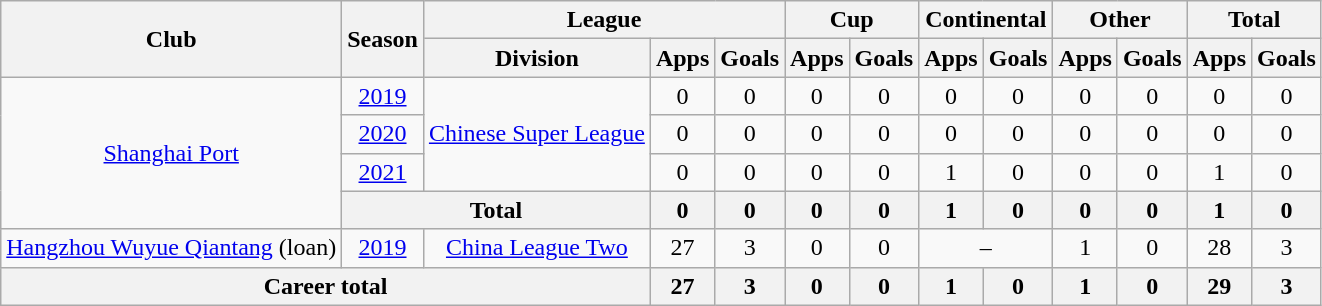<table class="wikitable" style="text-align: center">
<tr>
<th rowspan="2">Club</th>
<th rowspan="2">Season</th>
<th colspan="3">League</th>
<th colspan="2">Cup</th>
<th colspan="2">Continental</th>
<th colspan="2">Other</th>
<th colspan="2">Total</th>
</tr>
<tr>
<th>Division</th>
<th>Apps</th>
<th>Goals</th>
<th>Apps</th>
<th>Goals</th>
<th>Apps</th>
<th>Goals</th>
<th>Apps</th>
<th>Goals</th>
<th>Apps</th>
<th>Goals</th>
</tr>
<tr>
<td rowspan="4"><a href='#'>Shanghai Port</a></td>
<td><a href='#'>2019</a></td>
<td rowspan="3"><a href='#'>Chinese Super League</a></td>
<td>0</td>
<td>0</td>
<td>0</td>
<td>0</td>
<td>0</td>
<td>0</td>
<td>0</td>
<td>0</td>
<td>0</td>
<td>0</td>
</tr>
<tr>
<td><a href='#'>2020</a></td>
<td>0</td>
<td>0</td>
<td>0</td>
<td>0</td>
<td>0</td>
<td>0</td>
<td>0</td>
<td>0</td>
<td>0</td>
<td>0</td>
</tr>
<tr>
<td><a href='#'>2021</a></td>
<td>0</td>
<td>0</td>
<td>0</td>
<td>0</td>
<td>1</td>
<td>0</td>
<td>0</td>
<td>0</td>
<td>1</td>
<td>0</td>
</tr>
<tr>
<th colspan=2>Total</th>
<th>0</th>
<th>0</th>
<th>0</th>
<th>0</th>
<th>1</th>
<th>0</th>
<th>0</th>
<th>0</th>
<th>1</th>
<th>0</th>
</tr>
<tr>
<td><a href='#'>Hangzhou Wuyue Qiantang</a> (loan)</td>
<td><a href='#'>2019</a></td>
<td><a href='#'>China League Two</a></td>
<td>27</td>
<td>3</td>
<td>0</td>
<td>0</td>
<td colspan="2">–</td>
<td>1</td>
<td>0</td>
<td>28</td>
<td>3</td>
</tr>
<tr>
<th colspan=3>Career total</th>
<th>27</th>
<th>3</th>
<th>0</th>
<th>0</th>
<th>1</th>
<th>0</th>
<th>1</th>
<th>0</th>
<th>29</th>
<th>3</th>
</tr>
</table>
